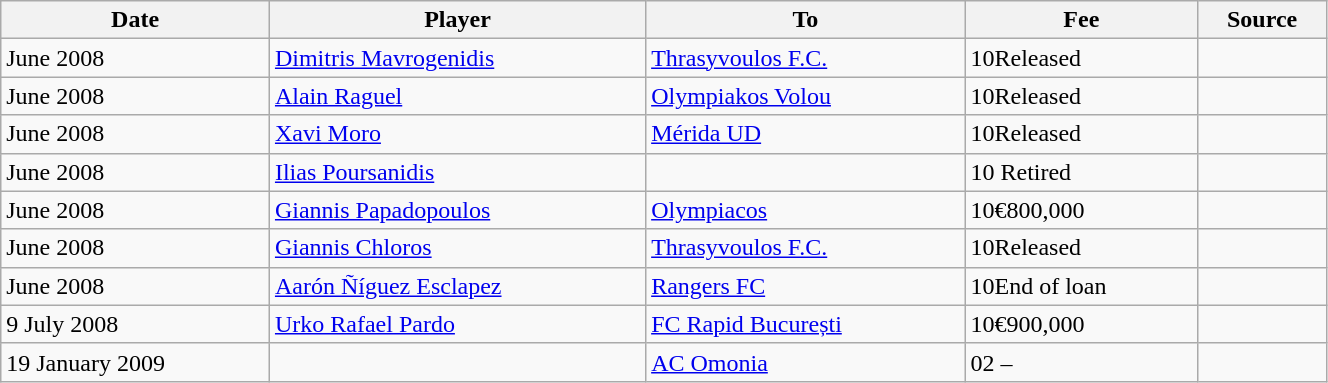<table class="wikitable sortable" style="text-align:center; font-size:100%;width:70%; text-align:left">
<tr>
<th>Date</th>
<th>Player</th>
<th>To</th>
<th>Fee</th>
<th>Source</th>
</tr>
<tr --->
<td>June 2008</td>
<td> <a href='#'>Dimitris Mavrogenidis</a></td>
<td> <a href='#'>Thrasyvoulos F.C.</a></td>
<td><span>10</span>Released</td>
<td align="center"></td>
</tr>
<tr --->
<td>June 2008</td>
<td> <a href='#'>Alain Raguel</a></td>
<td> <a href='#'>Olympiakos Volou</a></td>
<td><span>10</span>Released</td>
<td align="center"></td>
</tr>
<tr --->
<td>June 2008</td>
<td> <a href='#'>Xavi Moro</a></td>
<td> <a href='#'>Mérida UD</a></td>
<td><span>10</span>Released</td>
<td align="center"></td>
</tr>
<tr --->
<td>June 2008</td>
<td> <a href='#'>Ilias Poursanidis</a></td>
<td></td>
<td><span>10</span> Retired</td>
<td align="center"></td>
</tr>
<tr --->
<td>June 2008</td>
<td> <a href='#'>Giannis Papadopoulos</a></td>
<td> <a href='#'>Olympiacos</a></td>
<td><span>10</span>€800,000</td>
<td align="center"></td>
</tr>
<tr --->
<td>June 2008</td>
<td> <a href='#'>Giannis Chloros</a></td>
<td> <a href='#'>Thrasyvoulos F.C.</a></td>
<td><span>10</span>Released</td>
<td align="center"></td>
</tr>
<tr --->
<td>June 2008</td>
<td> <a href='#'>Aarón Ñíguez Εsclapez</a></td>
<td> <a href='#'>Rangers FC</a></td>
<td><span>10</span>End of loan</td>
<td align="center"></td>
</tr>
<tr --->
<td>9 July 2008</td>
<td> <a href='#'>Urko Rafael Pardo</a></td>
<td> <a href='#'>FC Rapid București</a></td>
<td><span>10</span>€900,000</td>
<td align="center"></td>
</tr>
<tr --->
<td>19 January 2009</td>
<td> </td>
<td> <a href='#'>AC Omonia</a></td>
<td><span>02</span> –</td>
<td align="center"></td>
</tr>
</table>
